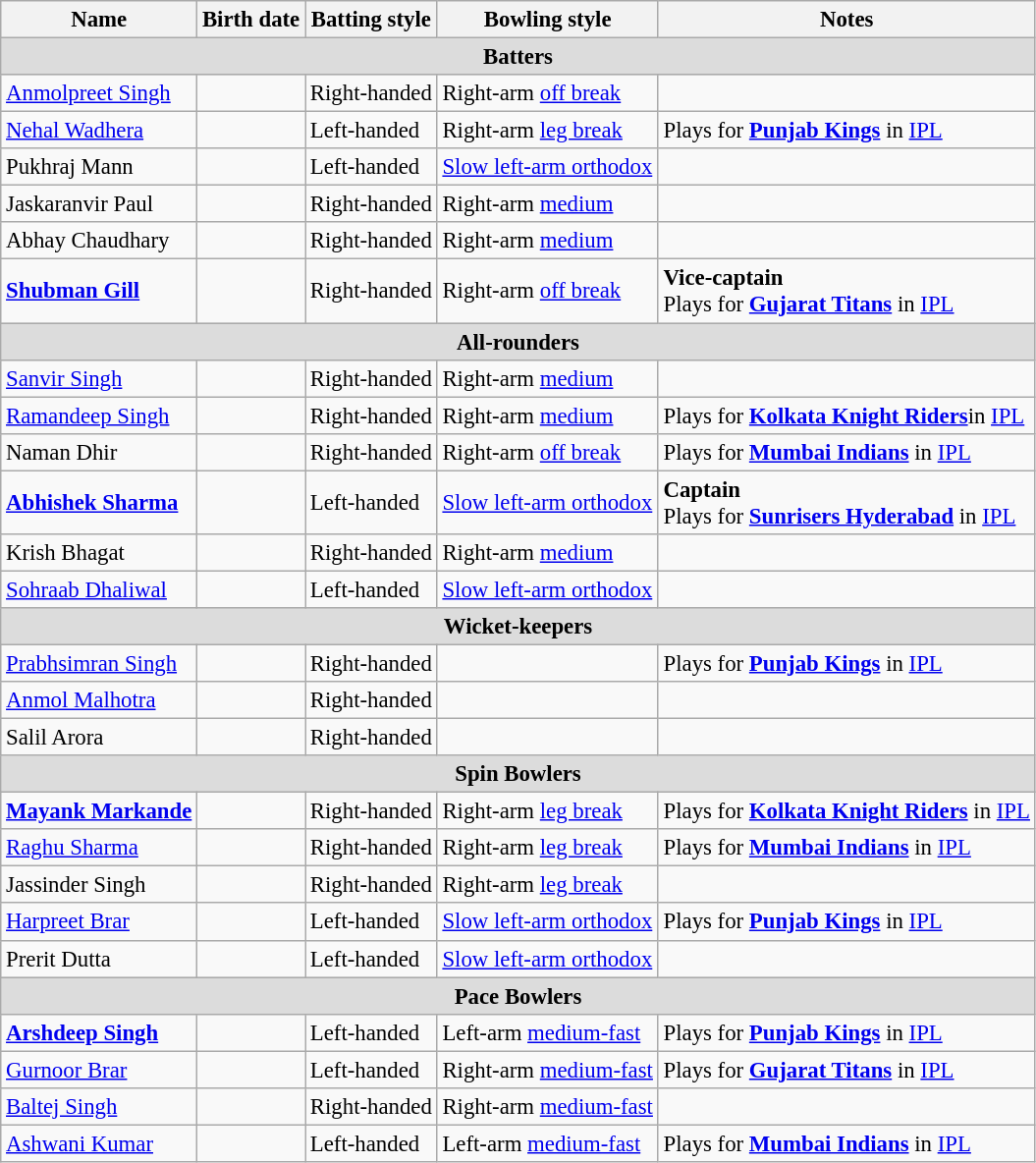<table class="wikitable" style="font-size:95%;">
<tr>
<th align=center>Name</th>
<th align=center>Birth date</th>
<th align=center>Batting style</th>
<th align=center>Bowling style</th>
<th align=center>Notes</th>
</tr>
<tr>
<th colspan="6" style="background: #DCDCDC" align=center>Batters</th>
</tr>
<tr>
<td><a href='#'>Anmolpreet Singh</a></td>
<td></td>
<td>Right-handed</td>
<td>Right-arm <a href='#'>off break</a></td>
<td></td>
</tr>
<tr>
<td><a href='#'>Nehal Wadhera</a></td>
<td></td>
<td>Left-handed</td>
<td>Right-arm <a href='#'>leg break</a></td>
<td>Plays for <strong><a href='#'>Punjab Kings</a></strong> in <a href='#'>IPL</a></td>
</tr>
<tr>
<td>Pukhraj Mann</td>
<td></td>
<td>Left-handed</td>
<td><a href='#'>Slow left-arm orthodox</a></td>
<td></td>
</tr>
<tr>
<td>Jaskaranvir Paul</td>
<td></td>
<td>Right-handed</td>
<td>Right-arm <a href='#'>medium</a></td>
<td></td>
</tr>
<tr>
<td>Abhay Chaudhary</td>
<td></td>
<td>Right-handed</td>
<td>Right-arm <a href='#'>medium</a></td>
<td></td>
</tr>
<tr>
<td><strong><a href='#'>Shubman Gill</a></strong></td>
<td></td>
<td>Right-handed</td>
<td>Right-arm <a href='#'>off break</a></td>
<td><strong>Vice-captain</strong> <br> Plays for <strong><a href='#'>Gujarat Titans</a></strong> in <a href='#'>IPL</a></td>
</tr>
<tr>
<th colspan="6" style="background: #DCDCDC" align=center>All-rounders</th>
</tr>
<tr>
<td><a href='#'>Sanvir Singh</a></td>
<td></td>
<td>Right-handed</td>
<td>Right-arm <a href='#'>medium</a></td>
<td></td>
</tr>
<tr>
<td><a href='#'>Ramandeep Singh</a></td>
<td></td>
<td>Right-handed</td>
<td>Right-arm <a href='#'>medium</a></td>
<td>Plays for <strong><a href='#'>Kolkata Knight Riders</a></strong>in <a href='#'>IPL</a></td>
</tr>
<tr>
<td>Naman Dhir</td>
<td></td>
<td>Right-handed</td>
<td>Right-arm <a href='#'>off break</a></td>
<td>Plays for <strong><a href='#'>Mumbai Indians</a></strong> in <a href='#'>IPL</a></td>
</tr>
<tr>
<td><strong><a href='#'>Abhishek Sharma</a></strong></td>
<td></td>
<td>Left-handed</td>
<td><a href='#'>Slow left-arm orthodox</a></td>
<td><strong>Captain</strong> <br> Plays for <strong><a href='#'>Sunrisers Hyderabad</a></strong> in <a href='#'>IPL</a></td>
</tr>
<tr>
<td>Krish Bhagat</td>
<td></td>
<td>Right-handed</td>
<td>Right-arm <a href='#'>medium</a></td>
<td></td>
</tr>
<tr>
<td><a href='#'>Sohraab Dhaliwal</a></td>
<td></td>
<td>Left-handed</td>
<td><a href='#'>Slow left-arm orthodox</a></td>
<td></td>
</tr>
<tr>
<th colspan="6" style="background: #DCDCDC" align=center>Wicket-keepers</th>
</tr>
<tr>
<td><a href='#'>Prabhsimran Singh</a></td>
<td></td>
<td>Right-handed</td>
<td></td>
<td>Plays for <strong><a href='#'>Punjab Kings</a></strong> in <a href='#'>IPL</a></td>
</tr>
<tr>
<td><a href='#'>Anmol Malhotra</a></td>
<td></td>
<td>Right-handed</td>
<td></td>
<td></td>
</tr>
<tr>
<td>Salil Arora</td>
<td></td>
<td>Right-handed</td>
<td></td>
<td></td>
</tr>
<tr>
<th colspan="6" style="background: #DCDCDC" align=center>Spin Bowlers</th>
</tr>
<tr>
<td><strong><a href='#'>Mayank Markande</a></strong></td>
<td></td>
<td>Right-handed</td>
<td>Right-arm <a href='#'>leg break</a></td>
<td>Plays for <strong><a href='#'>Kolkata Knight Riders</a></strong> in <a href='#'>IPL</a></td>
</tr>
<tr>
<td><a href='#'>Raghu Sharma</a></td>
<td></td>
<td>Right-handed</td>
<td>Right-arm <a href='#'>leg break</a></td>
<td>Plays for <strong><a href='#'>Mumbai Indians</a></strong> in <a href='#'>IPL</a></td>
</tr>
<tr>
<td>Jassinder Singh</td>
<td></td>
<td>Right-handed</td>
<td>Right-arm <a href='#'>leg break</a></td>
<td></td>
</tr>
<tr>
<td><a href='#'>Harpreet Brar</a></td>
<td></td>
<td>Left-handed</td>
<td><a href='#'>Slow left-arm orthodox</a></td>
<td>Plays for <strong><a href='#'>Punjab Kings</a></strong> in <a href='#'>IPL</a></td>
</tr>
<tr>
<td>Prerit Dutta</td>
<td></td>
<td>Left-handed</td>
<td><a href='#'>Slow left-arm orthodox</a></td>
<td></td>
</tr>
<tr>
<th colspan="7" style="background: #DCDCDC" align=center>Pace Bowlers</th>
</tr>
<tr>
<td><strong><a href='#'>Arshdeep Singh</a></strong></td>
<td></td>
<td>Left-handed</td>
<td>Left-arm <a href='#'>medium-fast</a></td>
<td>Plays for <strong><a href='#'>Punjab Kings</a></strong> in <a href='#'>IPL</a></td>
</tr>
<tr>
<td><a href='#'>Gurnoor Brar</a></td>
<td></td>
<td>Left-handed</td>
<td>Right-arm <a href='#'>medium-fast</a></td>
<td>Plays for <strong><a href='#'>Gujarat Titans</a></strong> in <a href='#'>IPL</a></td>
</tr>
<tr>
<td><a href='#'>Baltej Singh</a></td>
<td></td>
<td>Right-handed</td>
<td>Right-arm <a href='#'>medium-fast</a></td>
<td></td>
</tr>
<tr>
<td><a href='#'>Ashwani Kumar</a></td>
<td></td>
<td>Left-handed</td>
<td>Left-arm <a href='#'>medium-fast</a></td>
<td>Plays for <strong><a href='#'>Mumbai Indians</a></strong> in <a href='#'>IPL</a></td>
</tr>
</table>
